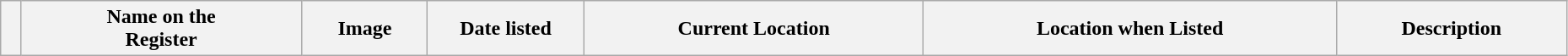<table class="wikitable sortable" style="width:98%">
<tr>
<th></th>
<th width = 18% ><strong>Name on the<br>Register</strong></th>
<th width = 8% class="unsortable" ><strong>Image</strong></th>
<th width = 10% ><strong>Date listed</strong></th>
<th><strong>Current Location</strong></th>
<th><strong>Location when Listed</strong></th>
<th class="unsortable" ><strong>Description</strong><br></th>
</tr>
</table>
